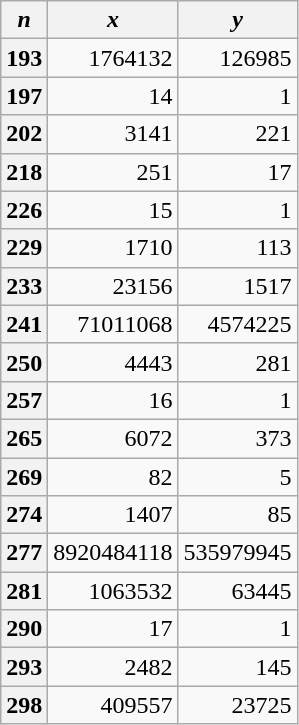<table class="wikitable" style="text-align: right; display: inline-table;">
<tr>
<th><em>n</em></th>
<th><em>x</em></th>
<th><em>y</em></th>
</tr>
<tr>
<th>193</th>
<td>1764132</td>
<td>126985</td>
</tr>
<tr>
<th>197</th>
<td>14</td>
<td>1</td>
</tr>
<tr>
<th>202</th>
<td>3141</td>
<td>221</td>
</tr>
<tr>
<th>218</th>
<td>251</td>
<td>17</td>
</tr>
<tr>
<th>226</th>
<td>15</td>
<td>1</td>
</tr>
<tr>
<th>229</th>
<td>1710</td>
<td>113</td>
</tr>
<tr>
<th>233</th>
<td>23156</td>
<td>1517</td>
</tr>
<tr>
<th>241</th>
<td>71011068</td>
<td>4574225</td>
</tr>
<tr>
<th>250</th>
<td>4443</td>
<td>281</td>
</tr>
<tr>
<th>257</th>
<td>16</td>
<td>1</td>
</tr>
<tr>
<th>265</th>
<td>6072</td>
<td>373</td>
</tr>
<tr>
<th>269</th>
<td>82</td>
<td>5</td>
</tr>
<tr>
<th>274</th>
<td>1407</td>
<td>85</td>
</tr>
<tr>
<th>277</th>
<td>8920484118</td>
<td>535979945</td>
</tr>
<tr>
<th>281</th>
<td>1063532</td>
<td>63445</td>
</tr>
<tr>
<th>290</th>
<td>17</td>
<td>1</td>
</tr>
<tr>
<th>293</th>
<td>2482</td>
<td>145</td>
</tr>
<tr>
<th>298</th>
<td>409557</td>
<td>23725</td>
</tr>
</table>
